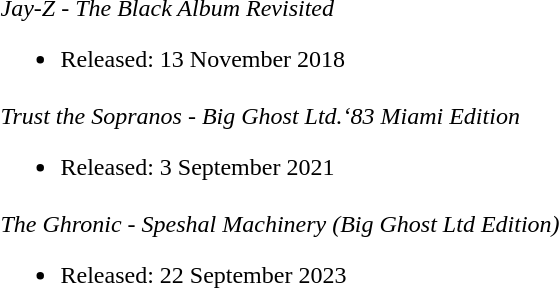<table>
<tr>
<td><em>Jay-Z</em> - <em>The Black Album Revisited</em><br><ul><li>Released: 13 November 2018</li></ul></td>
</tr>
<tr>
<td><em>Trust the Sopranos</em> - <em>Big Ghost Ltd.‘83 Miami Edition</em><br><ul><li>Released: 3 September 2021</li></ul></td>
</tr>
<tr>
<td><em>The Ghronic</em> - <em>Speshal Machinery (Big Ghost Ltd Edition)</em><br><ul><li>Released: 22 September 2023</li></ul></td>
</tr>
</table>
